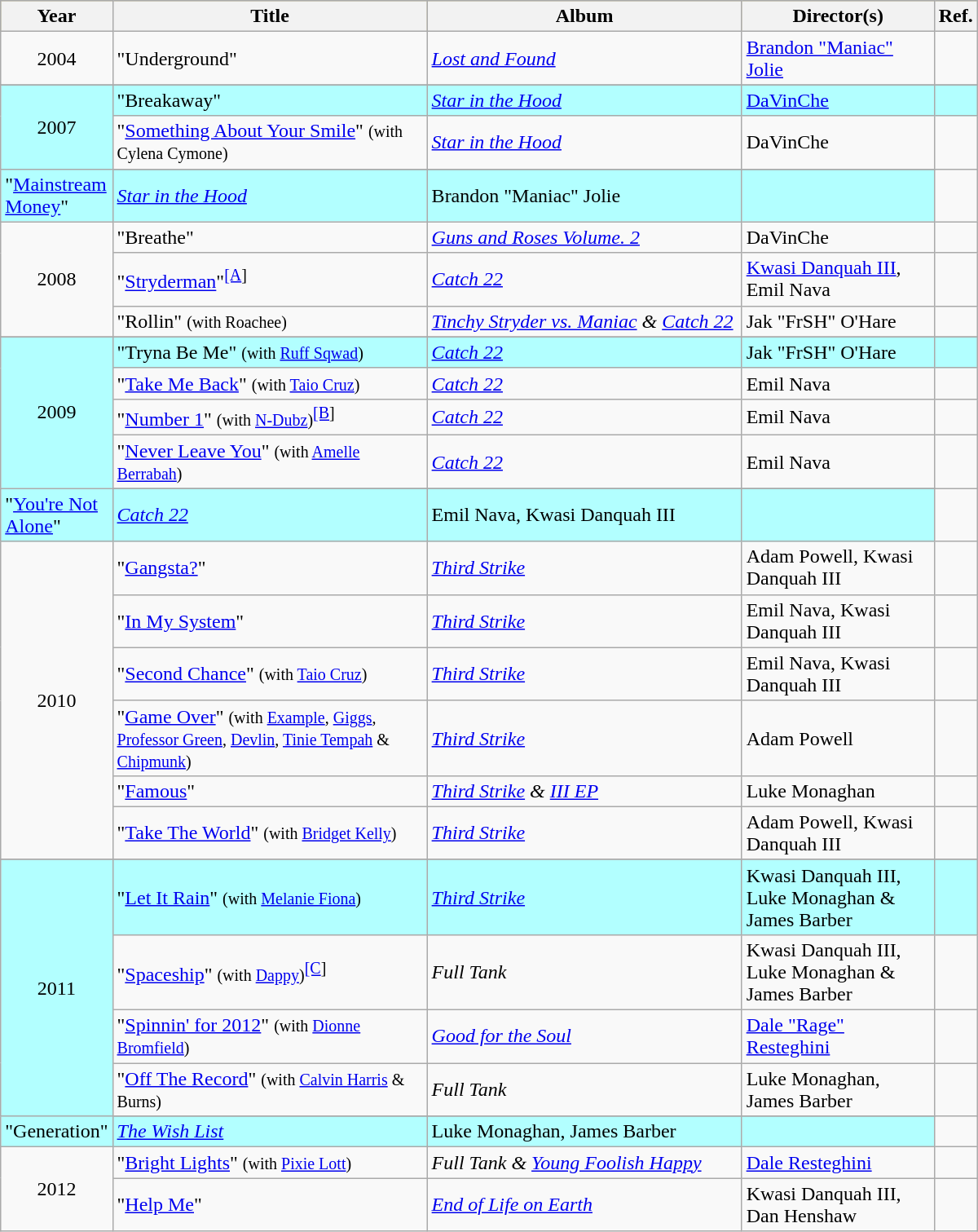<table class="wikitable"|width=300%>
<tr bgcolor="#c5b358">
<th align="left" valign="top" width="30">Year</th>
<th align="left" valign="top" width="250">Title</th>
<th align="left" valign="top" width="250">Album</th>
<th align="left" valign="top" width="150">Director(s)</th>
<th align="center" valign="top" width="20">Ref.</th>
</tr>
<tr>
<td align="center">2004</td>
<td align="left">"Underground"</td>
<td><em><a href='#'>Lost and Found</a></em></td>
<td align="left"><a href='#'>Brandon "Maniac" Jolie</a></td>
<td align="center"></td>
</tr>
<tr>
</tr>
<tr bgcolor="#b2ffff">
<td align="center" rowspan="3">2007</td>
<td align="left">"Breakaway"</td>
<td align="left"><em><a href='#'>Star in the Hood</a></em></td>
<td align="left"><a href='#'>DaVinChe</a></td>
<td align="center"></td>
</tr>
<tr>
<td align="left">"<a href='#'>Something About Your Smile</a>" <small>(with Cylena Cymone)</small></td>
<td align="left"><em><a href='#'>Star in the Hood</a></em></td>
<td align="left">DaVinChe</td>
<td align="center"></td>
</tr>
<tr>
</tr>
<tr bgcolor="#b2ffff">
<td align="left">"<a href='#'>Mainstream Money</a>"</td>
<td align="left"><em><a href='#'>Star in the Hood</a></em></td>
<td align="left">Brandon "Maniac" Jolie</td>
<td align="center"></td>
</tr>
<tr>
<td align="center" rowspan="3">2008</td>
<td align="left">"Breathe"</td>
<td><em><a href='#'>Guns and Roses Volume. 2</a></em></td>
<td align="left">DaVinChe</td>
<td align="center"></td>
</tr>
<tr>
<td align="left">"<a href='#'>Stryderman</a>"<sup><span></span><a href='#'>[A</a>]</sup></td>
<td><em><a href='#'>Catch 22</a></em></td>
<td align="left"><a href='#'>Kwasi Danquah III</a>, Emil Nava</td>
<td align="center"></td>
</tr>
<tr>
<td align="left">"Rollin" <small>(with Roachee)</small></td>
<td><em><a href='#'>Tinchy Stryder vs. Maniac</a> & <a href='#'>Catch 22</a></em></td>
<td align="left">Jak "FrSH" O'Hare</td>
<td align="center"></td>
</tr>
<tr>
</tr>
<tr bgcolor="#b2ffff">
<td align="center" rowspan="5">2009</td>
<td align="left">"Tryna Be Me" <small>(with <a href='#'>Ruff Sqwad</a>)</small></td>
<td><em><a href='#'>Catch 22</a></em></td>
<td align="left">Jak "FrSH" O'Hare</td>
<td align="center"></td>
</tr>
<tr>
<td align="left">"<a href='#'>Take Me Back</a>" <small>(with <a href='#'>Taio Cruz</a>)</small></td>
<td><em><a href='#'>Catch 22</a></em></td>
<td align="left">Emil Nava</td>
<td align="center"></td>
</tr>
<tr>
<td align="left">"<a href='#'>Number 1</a>" <small>(with <a href='#'>N-Dubz</a>)</small><sup><span></span><a href='#'>[B</a>]</sup></td>
<td><em><a href='#'>Catch 22</a></em></td>
<td align="left">Emil Nava</td>
<td align="center"></td>
</tr>
<tr>
<td align="left">"<a href='#'>Never Leave You</a>" <small>(with <a href='#'>Amelle Berrabah</a>)</small></td>
<td align="left"><em><a href='#'>Catch 22</a></em></td>
<td align="left">Emil Nava</td>
<td align="center"></td>
</tr>
<tr>
</tr>
<tr bgcolor="#b2ffff">
<td align="left">"<a href='#'>You're Not Alone</a>"</td>
<td align="left"><em><a href='#'>Catch 22</a></em></td>
<td align="left">Emil Nava, Kwasi Danquah III</td>
<td align="center"></td>
</tr>
<tr>
<td align="center" rowspan="6">2010</td>
<td align="left">"<a href='#'>Gangsta?</a>"</td>
<td align="left"><em><a href='#'>Third Strike</a></em></td>
<td align="left">Adam Powell, Kwasi Danquah III</td>
<td align="center"></td>
</tr>
<tr>
<td align="left">"<a href='#'>In My System</a>"</td>
<td align="left"><em><a href='#'>Third Strike</a></em></td>
<td align="left">Emil Nava, Kwasi Danquah III</td>
<td align="center"></td>
</tr>
<tr>
<td align="left">"<a href='#'>Second Chance</a>" <small>(with <a href='#'>Taio Cruz</a>)</small></td>
<td align="left"><em><a href='#'>Third Strike</a></em></td>
<td align="left">Emil Nava, Kwasi Danquah III</td>
<td align="center"></td>
</tr>
<tr>
<td align="left">"<a href='#'>Game Over</a>" <small>(with <a href='#'>Example</a>, <a href='#'>Giggs</a>, <a href='#'>Professor Green</a>, <a href='#'>Devlin</a>, <a href='#'>Tinie Tempah</a> & <a href='#'>Chipmunk</a>)</small></td>
<td align="left"><em><a href='#'>Third Strike</a></em></td>
<td align="left">Adam Powell</td>
<td align="center"></td>
</tr>
<tr>
<td align="left">"<a href='#'>Famous</a>"</td>
<td align="left"><em><a href='#'>Third Strike</a> & <a href='#'>III EP</a></em></td>
<td align="left">Luke Monaghan</td>
<td align="center"></td>
</tr>
<tr>
<td align="left">"<a href='#'>Take The World</a>" <small>(with <a href='#'>Bridget Kelly</a>)</small></td>
<td align="left"><em><a href='#'>Third Strike</a></em></td>
<td align="left">Adam Powell, Kwasi Danquah III</td>
<td align="center"></td>
</tr>
<tr>
</tr>
<tr bgcolor="#b2ffff">
<td align="center" rowspan="5">2011</td>
<td align="left">"<a href='#'>Let It Rain</a>" <small>(with <a href='#'>Melanie Fiona</a>)</small></td>
<td><em><a href='#'>Third Strike</a></em></td>
<td align="left">Kwasi Danquah III, Luke Monaghan & James Barber</td>
<td align="center"></td>
</tr>
<tr>
<td align="left">"<a href='#'>Spaceship</a>" <small>(with <a href='#'>Dappy</a>)</small><sup><span></span><a href='#'>[C</a>]</sup></td>
<td><em>Full Tank</em></td>
<td align="left">Kwasi Danquah III, Luke Monaghan & James Barber</td>
<td align="center"></td>
</tr>
<tr>
<td align="left">"<a href='#'>Spinnin' for 2012</a>" <small>(with <a href='#'>Dionne Bromfield</a>)</small></td>
<td><em><a href='#'>Good for the Soul</a></em></td>
<td align="left"><a href='#'>Dale "Rage" Resteghini</a></td>
<td align="center"></td>
</tr>
<tr>
<td align="left">"<a href='#'>Off The Record</a>" <small>(with <a href='#'>Calvin Harris</a> & Burns)</small></td>
<td><em>Full Tank</em></td>
<td align="left">Luke Monaghan, James Barber</td>
<td align="center"></td>
</tr>
<tr>
</tr>
<tr bgcolor="#b2ffff">
<td align="left">"Generation"</td>
<td><em><a href='#'>The Wish List</a></em></td>
<td align="left">Luke Monaghan, James Barber</td>
<td align="center"></td>
</tr>
<tr>
<td align="center" rowspan="2">2012</td>
<td align="left">"<a href='#'>Bright Lights</a>" <small>(with <a href='#'>Pixie Lott</a>)</small></td>
<td><em>Full Tank & <a href='#'>Young Foolish Happy</a></em></td>
<td align="left"><a href='#'>Dale Resteghini</a></td>
<td align="center"></td>
</tr>
<tr>
<td align="left">"<a href='#'>Help Me</a>"</td>
<td><em><a href='#'>End of Life on Earth</a></em></td>
<td align="left">Kwasi Danquah III, Dan Henshaw</td>
<td align="center"></td>
</tr>
</table>
